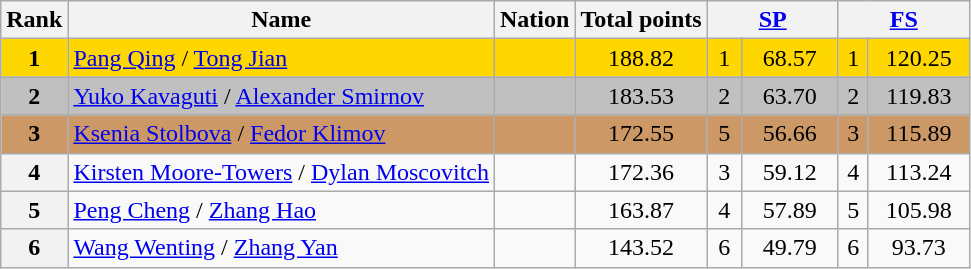<table class="wikitable sortable">
<tr>
<th>Rank</th>
<th>Name</th>
<th>Nation</th>
<th>Total points</th>
<th colspan="2" width="80px" align="center"><strong><a href='#'>SP</a></strong></th>
<th colspan="2" width="80px" align="center"><strong><a href='#'>FS</a></strong></th>
</tr>
<tr bgcolor="gold">
<td align="center"><strong>1</strong></td>
<td><a href='#'>Pang Qing</a> / <a href='#'>Tong Jian</a></td>
<td></td>
<td align="center">188.82</td>
<td align="center">1</td>
<td align="center">68.57</td>
<td align="center">1</td>
<td align="center">120.25</td>
</tr>
<tr bgcolor="silver">
<td align="center"><strong>2</strong></td>
<td><a href='#'>Yuko Kavaguti</a> / <a href='#'>Alexander Smirnov</a></td>
<td></td>
<td align="center">183.53</td>
<td align="center">2</td>
<td align="center">63.70</td>
<td align="center">2</td>
<td align="center">119.83</td>
</tr>
<tr bgcolor="cc9966">
<td align="center"><strong>3</strong></td>
<td><a href='#'>Ksenia Stolbova</a> / <a href='#'>Fedor Klimov</a></td>
<td></td>
<td align="center">172.55</td>
<td align="center">5</td>
<td align="center">56.66</td>
<td align="center">3</td>
<td align="center">115.89</td>
</tr>
<tr>
<th>4</th>
<td><a href='#'>Kirsten Moore-Towers</a> / <a href='#'>Dylan Moscovitch</a></td>
<td></td>
<td align="center">172.36</td>
<td align="center">3</td>
<td align="center">59.12</td>
<td align="center">4</td>
<td align="center">113.24</td>
</tr>
<tr>
<th>5</th>
<td><a href='#'>Peng Cheng</a> / <a href='#'>Zhang Hao</a></td>
<td></td>
<td align="center">163.87</td>
<td align="center">4</td>
<td align="center">57.89</td>
<td align="center">5</td>
<td align="center">105.98</td>
</tr>
<tr>
<th>6</th>
<td><a href='#'>Wang Wenting</a> / <a href='#'>Zhang Yan</a></td>
<td></td>
<td align="center">143.52</td>
<td align="center">6</td>
<td align="center">49.79</td>
<td align="center">6</td>
<td align="center">93.73</td>
</tr>
</table>
